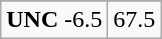<table class="wikitable">
<tr align="center">
</tr>
<tr align="center">
<td><strong>UNC</strong> -6.5</td>
<td>67.5</td>
</tr>
</table>
